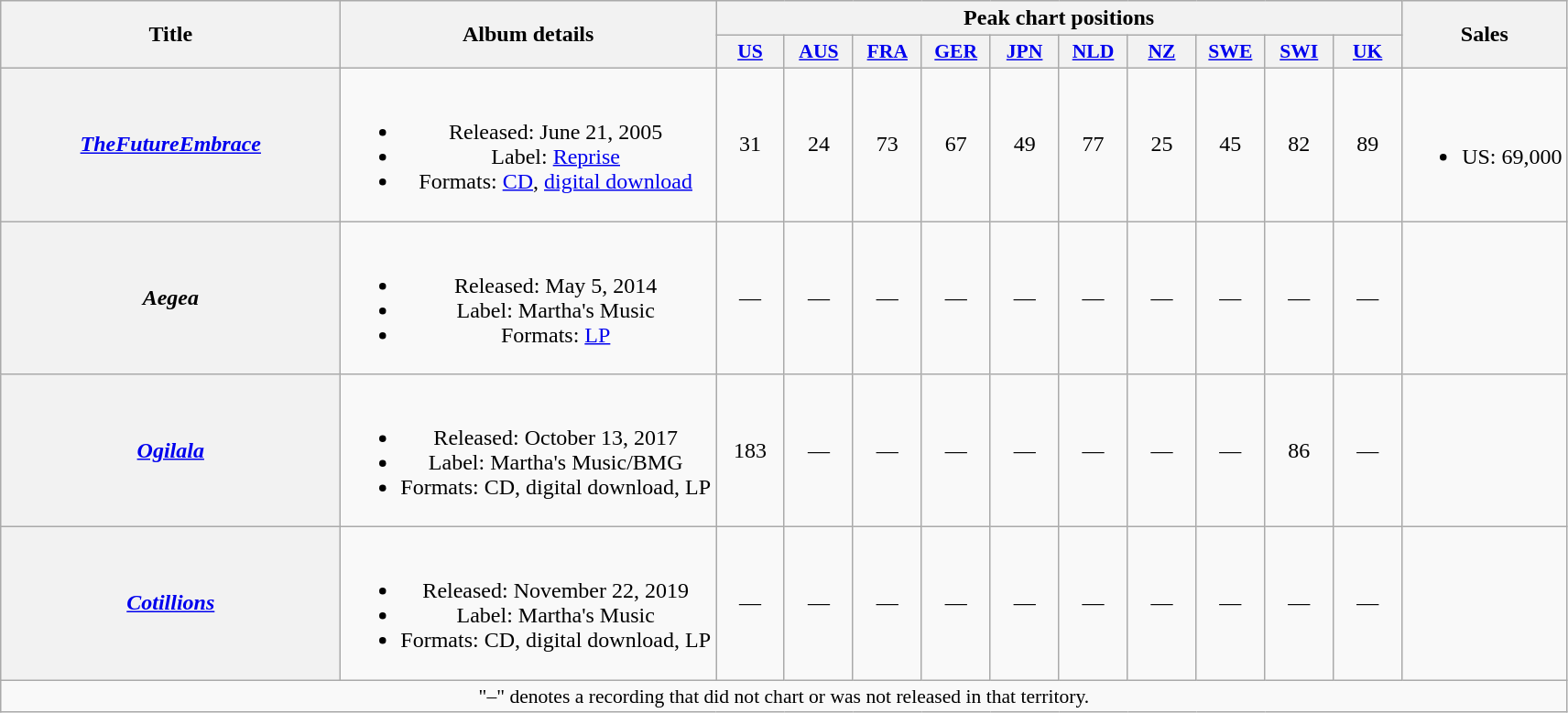<table class="wikitable plainrowheaders" style="text-align:center;">
<tr>
<th scope="col" rowspan="2" style="width:15em;">Title</th>
<th scope="col" rowspan="2">Album details</th>
<th scope="col" colspan="10">Peak chart positions</th>
<th scope="col" rowspan="2">Sales</th>
</tr>
<tr>
<th scope="col" style="width:3em;font-size:90%;"><a href='#'>US</a><br></th>
<th scope="col" style="width:3em;font-size:90%;"><a href='#'>AUS</a><br></th>
<th scope="col" style="width:3em;font-size:90%;"><a href='#'>FRA</a><br></th>
<th scope="col" style="width:3em;font-size:90%;"><a href='#'>GER</a><br></th>
<th scope="col" style="width:3em;font-size:90%;"><a href='#'>JPN</a><br></th>
<th scope="col" style="width:3em;font-size:90%;"><a href='#'>NLD</a><br></th>
<th scope="col" style="width:3em;font-size:90%;"><a href='#'>NZ</a><br></th>
<th scope="col" style="width:3em;font-size:90%;"><a href='#'>SWE</a><br></th>
<th scope="col" style="width:3em;font-size:90%;"><a href='#'>SWI</a><br></th>
<th scope="col" style="width:3em;font-size:90%;"><a href='#'>UK</a><br></th>
</tr>
<tr>
<th scope="row"><em><a href='#'>TheFutureEmbrace</a></em></th>
<td><br><ul><li>Released: June 21, 2005</li><li>Label: <a href='#'>Reprise</a></li><li>Formats: <a href='#'>CD</a>, <a href='#'>digital download</a></li></ul></td>
<td>31</td>
<td>24</td>
<td>73</td>
<td>67</td>
<td>49</td>
<td>77</td>
<td>25</td>
<td>45</td>
<td>82</td>
<td>89</td>
<td><br><ul><li>US: 69,000</li></ul></td>
</tr>
<tr>
<th scope="row"><em>Aegea</em></th>
<td><br><ul><li>Released: May 5, 2014</li><li>Label: Martha's Music</li><li>Formats: <a href='#'>LP</a></li></ul></td>
<td>—</td>
<td>—</td>
<td>—</td>
<td>—</td>
<td>—</td>
<td>—</td>
<td>—</td>
<td>—</td>
<td>—</td>
<td>—</td>
<td></td>
</tr>
<tr>
<th scope="row"><em><a href='#'>Ogilala</a></em></th>
<td><br><ul><li>Released: October 13, 2017</li><li>Label: Martha's Music/BMG</li><li>Formats: CD, digital download, LP</li></ul></td>
<td>183</td>
<td>—</td>
<td>—</td>
<td>—</td>
<td>—</td>
<td>—</td>
<td>—</td>
<td>—</td>
<td>86</td>
<td>—</td>
<td></td>
</tr>
<tr>
<th scope="row"><em><a href='#'>Cotillions</a></em></th>
<td><br><ul><li>Released: November 22, 2019</li><li>Label: Martha's Music</li><li>Formats: CD, digital download, LP</li></ul></td>
<td>—</td>
<td>—</td>
<td>—</td>
<td>—</td>
<td>—</td>
<td>—</td>
<td>—</td>
<td>—</td>
<td>—</td>
<td>—</td>
<td></td>
</tr>
<tr>
<td colspan="13" style="font-size:90%">"–" denotes a recording that did not chart or was not released in that territory.</td>
</tr>
</table>
